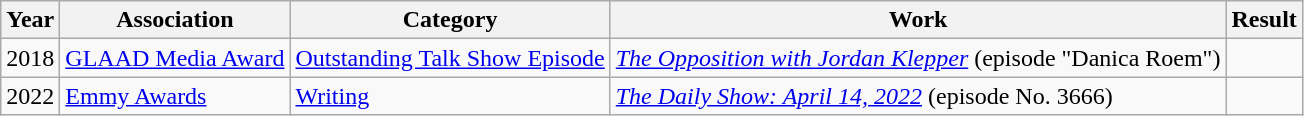<table class="wikitable sortable">
<tr>
<th>Year</th>
<th>Association</th>
<th>Category</th>
<th>Work</th>
<th>Result</th>
</tr>
<tr>
<td>2018</td>
<td><a href='#'>GLAAD Media Award</a></td>
<td><a href='#'>Outstanding Talk Show Episode</a></td>
<td><em><a href='#'>The Opposition with Jordan Klepper</a></em> (episode "Danica Roem")</td>
<td></td>
</tr>
<tr>
<td>2022</td>
<td><a href='#'>Emmy Awards</a></td>
<td><a href='#'>Writing</a></td>
<td><em><a href='#'>The Daily Show: April 14, 2022</a></em> (episode No. 3666)</td>
<td></td>
</tr>
</table>
